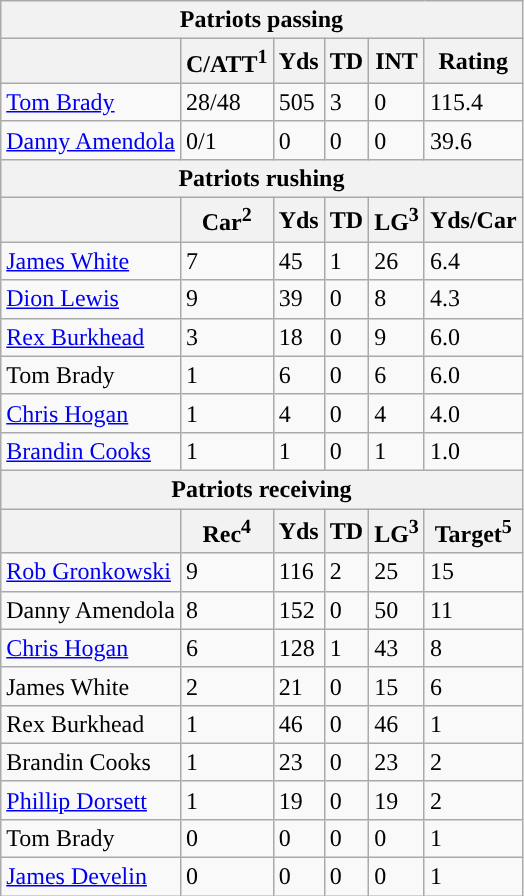<table class="wikitable">
<tr>
<th colspan="6">Patriots passing</th>
</tr>
<tr>
<th></th>
<th>C/ATT<sup>1</sup></th>
<th>Yds</th>
<th>TD</th>
<th>INT</th>
<th>Rating</th>
</tr>
<tr>
<td><a href='#'>Tom Brady</a></td>
<td>28/48</td>
<td>505</td>
<td>3</td>
<td>0</td>
<td>115.4</td>
</tr>
<tr>
<td><a href='#'>Danny Amendola</a></td>
<td>0/1</td>
<td>0</td>
<td>0</td>
<td>0</td>
<td>39.6</td>
</tr>
<tr>
<th colspan="6">Patriots rushing</th>
</tr>
<tr>
<th></th>
<th>Car<sup>2</sup></th>
<th>Yds</th>
<th>TD</th>
<th>LG<sup>3</sup></th>
<th>Yds/Car</th>
</tr>
<tr>
<td><a href='#'>James White</a></td>
<td>7</td>
<td>45</td>
<td>1</td>
<td>26</td>
<td>6.4</td>
</tr>
<tr>
<td><a href='#'>Dion Lewis</a></td>
<td>9</td>
<td>39</td>
<td>0</td>
<td>8</td>
<td>4.3</td>
</tr>
<tr>
<td><a href='#'>Rex Burkhead</a></td>
<td>3</td>
<td>18</td>
<td>0</td>
<td>9</td>
<td>6.0</td>
</tr>
<tr>
<td>Tom Brady</td>
<td>1</td>
<td>6</td>
<td>0</td>
<td>6</td>
<td>6.0</td>
</tr>
<tr>
<td><a href='#'>Chris Hogan</a></td>
<td>1</td>
<td>4</td>
<td>0</td>
<td>4</td>
<td>4.0</td>
</tr>
<tr>
<td><a href='#'>Brandin Cooks</a></td>
<td>1</td>
<td>1</td>
<td>0</td>
<td>1</td>
<td>1.0</td>
</tr>
<tr>
<th colspan="6">Patriots receiving</th>
</tr>
<tr>
<th></th>
<th>Rec<sup>4</sup></th>
<th>Yds</th>
<th>TD</th>
<th>LG<sup>3</sup></th>
<th>Target<sup>5</sup></th>
</tr>
<tr>
<td><a href='#'>Rob Gronkowski</a></td>
<td>9</td>
<td>116</td>
<td>2</td>
<td>25</td>
<td>15</td>
</tr>
<tr>
<td>Danny Amendola</td>
<td>8</td>
<td>152</td>
<td>0</td>
<td>50</td>
<td>11</td>
</tr>
<tr>
<td><a href='#'>Chris Hogan</a></td>
<td>6</td>
<td>128</td>
<td>1</td>
<td>43</td>
<td>8</td>
</tr>
<tr>
<td>James White</td>
<td>2</td>
<td>21</td>
<td>0</td>
<td>15</td>
<td>6</td>
</tr>
<tr>
<td>Rex Burkhead</td>
<td>1</td>
<td>46</td>
<td>0</td>
<td>46</td>
<td>1</td>
</tr>
<tr>
<td>Brandin Cooks</td>
<td>1</td>
<td>23</td>
<td>0</td>
<td>23</td>
<td>2</td>
</tr>
<tr>
<td><a href='#'>Phillip Dorsett</a></td>
<td>1</td>
<td>19</td>
<td>0</td>
<td>19</td>
<td>2</td>
</tr>
<tr>
<td>Tom Brady</td>
<td>0</td>
<td>0</td>
<td>0</td>
<td>0</td>
<td>1</td>
</tr>
<tr>
<td><a href='#'>James Develin</a></td>
<td>0</td>
<td>0</td>
<td>0</td>
<td>0</td>
<td>1</td>
</tr>
</table>
